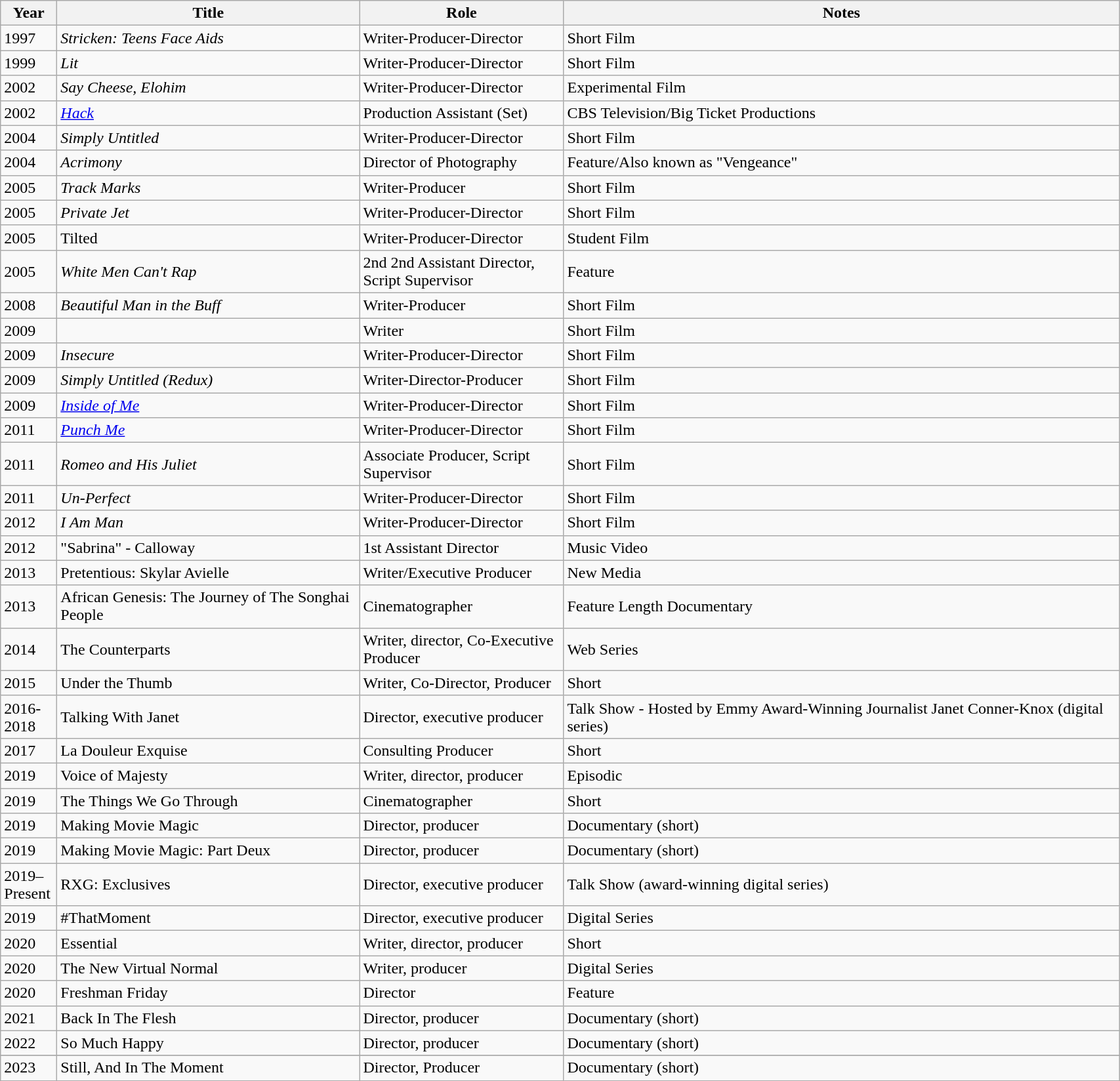<table class="wikitable sortable" width="90%">
<tr>
<th style="width:50px">Year</th>
<th style="width:300px">Title</th>
<th style="width:200px">Role</th>
<th class="unsortable">Notes</th>
</tr>
<tr>
<td>1997</td>
<td><em>Stricken: Teens Face Aids</em></td>
<td>Writer-Producer-Director</td>
<td>Short Film</td>
</tr>
<tr>
<td>1999</td>
<td><em>Lit</em></td>
<td>Writer-Producer-Director</td>
<td>Short Film</td>
</tr>
<tr>
<td>2002</td>
<td><em>Say Cheese, Elohim</em></td>
<td>Writer-Producer-Director</td>
<td>Experimental Film</td>
</tr>
<tr>
<td>2002</td>
<td><em><a href='#'>Hack</a></em></td>
<td>Production Assistant (Set)</td>
<td>CBS Television/Big Ticket Productions</td>
</tr>
<tr>
<td>2004</td>
<td><em>Simply Untitled</em></td>
<td>Writer-Producer-Director</td>
<td>Short Film</td>
</tr>
<tr>
<td>2004</td>
<td><em>Acrimony</em></td>
<td>Director of Photography</td>
<td>Feature/Also known as "Vengeance"</td>
</tr>
<tr>
<td>2005</td>
<td><em>Track Marks</em></td>
<td>Writer-Producer</td>
<td>Short Film</td>
</tr>
<tr>
<td>2005</td>
<td><em>Private Jet</em></td>
<td>Writer-Producer-Director</td>
<td>Short Film</td>
</tr>
<tr>
<td>2005</td>
<td>Tilted</td>
<td>Writer-Producer-Director</td>
<td>Student Film</td>
</tr>
<tr>
<td>2005</td>
<td><em>White Men Can't Rap</em></td>
<td>2nd 2nd Assistant Director, Script Supervisor</td>
<td>Feature</td>
</tr>
<tr>
<td>2008</td>
<td><em>Beautiful Man in the Buff</em></td>
<td>Writer-Producer</td>
<td>Short Film</td>
</tr>
<tr>
<td>2009</td>
<td><em></em></td>
<td>Writer</td>
<td>Short Film</td>
</tr>
<tr>
<td>2009</td>
<td><em>Insecure</em></td>
<td>Writer-Producer-Director</td>
<td>Short Film</td>
</tr>
<tr>
<td>2009</td>
<td><em>Simply Untitled (Redux)</em></td>
<td>Writer-Director-Producer</td>
<td>Short Film</td>
</tr>
<tr>
<td>2009</td>
<td><em><a href='#'>Inside of Me</a></em></td>
<td>Writer-Producer-Director</td>
<td>Short Film</td>
</tr>
<tr>
<td>2011</td>
<td><em><a href='#'>Punch Me</a></em></td>
<td>Writer-Producer-Director</td>
<td>Short Film</td>
</tr>
<tr>
<td>2011</td>
<td><em>Romeo and His Juliet</em></td>
<td>Associate Producer, Script Supervisor</td>
<td>Short Film</td>
</tr>
<tr>
<td>2011</td>
<td><em>Un-Perfect</em></td>
<td>Writer-Producer-Director</td>
<td>Short Film</td>
</tr>
<tr>
<td>2012</td>
<td><em>I Am Man</em></td>
<td>Writer-Producer-Director</td>
<td>Short Film</td>
</tr>
<tr>
<td>2012</td>
<td>"Sabrina" - Calloway</td>
<td>1st Assistant Director</td>
<td>Music Video</td>
</tr>
<tr>
<td>2013</td>
<td>Pretentious: Skylar Avielle</td>
<td>Writer/Executive Producer</td>
<td>New Media</td>
</tr>
<tr>
<td>2013</td>
<td>African Genesis: The Journey of The Songhai People</td>
<td>Cinematographer</td>
<td>Feature Length Documentary</td>
</tr>
<tr>
<td>2014</td>
<td>The Counterparts</td>
<td>Writer, director, Co-Executive Producer</td>
<td>Web Series</td>
</tr>
<tr>
<td>2015</td>
<td>Under the Thumb</td>
<td>Writer, Co-Director, Producer</td>
<td>Short</td>
</tr>
<tr>
<td>2016-2018</td>
<td>Talking With Janet</td>
<td>Director, executive producer</td>
<td>Talk Show - Hosted by Emmy Award-Winning Journalist Janet Conner-Knox (digital series)</td>
</tr>
<tr>
<td>2017</td>
<td>La Douleur Exquise</td>
<td>Consulting Producer</td>
<td>Short</td>
</tr>
<tr>
<td>2019</td>
<td>Voice of Majesty</td>
<td>Writer, director, producer</td>
<td>Episodic</td>
</tr>
<tr>
<td>2019</td>
<td>The Things We Go Through</td>
<td>Cinematographer</td>
<td>Short</td>
</tr>
<tr>
<td>2019</td>
<td>Making Movie Magic</td>
<td>Director, producer</td>
<td>Documentary (short)</td>
</tr>
<tr>
<td>2019</td>
<td>Making Movie Magic: Part Deux</td>
<td>Director, producer</td>
<td>Documentary (short)</td>
</tr>
<tr>
<td>2019–Present</td>
<td>RXG: Exclusives</td>
<td>Director, executive producer</td>
<td>Talk Show (award-winning digital series)</td>
</tr>
<tr>
<td>2019</td>
<td>#ThatMoment</td>
<td>Director, executive producer</td>
<td>Digital Series</td>
</tr>
<tr>
<td>2020</td>
<td>Essential</td>
<td>Writer, director, producer</td>
<td>Short</td>
</tr>
<tr>
<td>2020</td>
<td>The New Virtual Normal</td>
<td>Writer, producer</td>
<td>Digital Series</td>
</tr>
<tr>
<td>2020</td>
<td>Freshman Friday</td>
<td>Director</td>
<td>Feature</td>
</tr>
<tr>
<td>2021</td>
<td>Back In The Flesh</td>
<td>Director, producer</td>
<td>Documentary (short)</td>
</tr>
<tr>
<td>2022</td>
<td>So Much Happy</td>
<td>Director, producer</td>
<td>Documentary (short)</td>
</tr>
<tr>
</tr>
<tr>
<td>2023</td>
<td>Still, And In The Moment</td>
<td>Director, Producer</td>
<td>Documentary (short)</td>
</tr>
</table>
